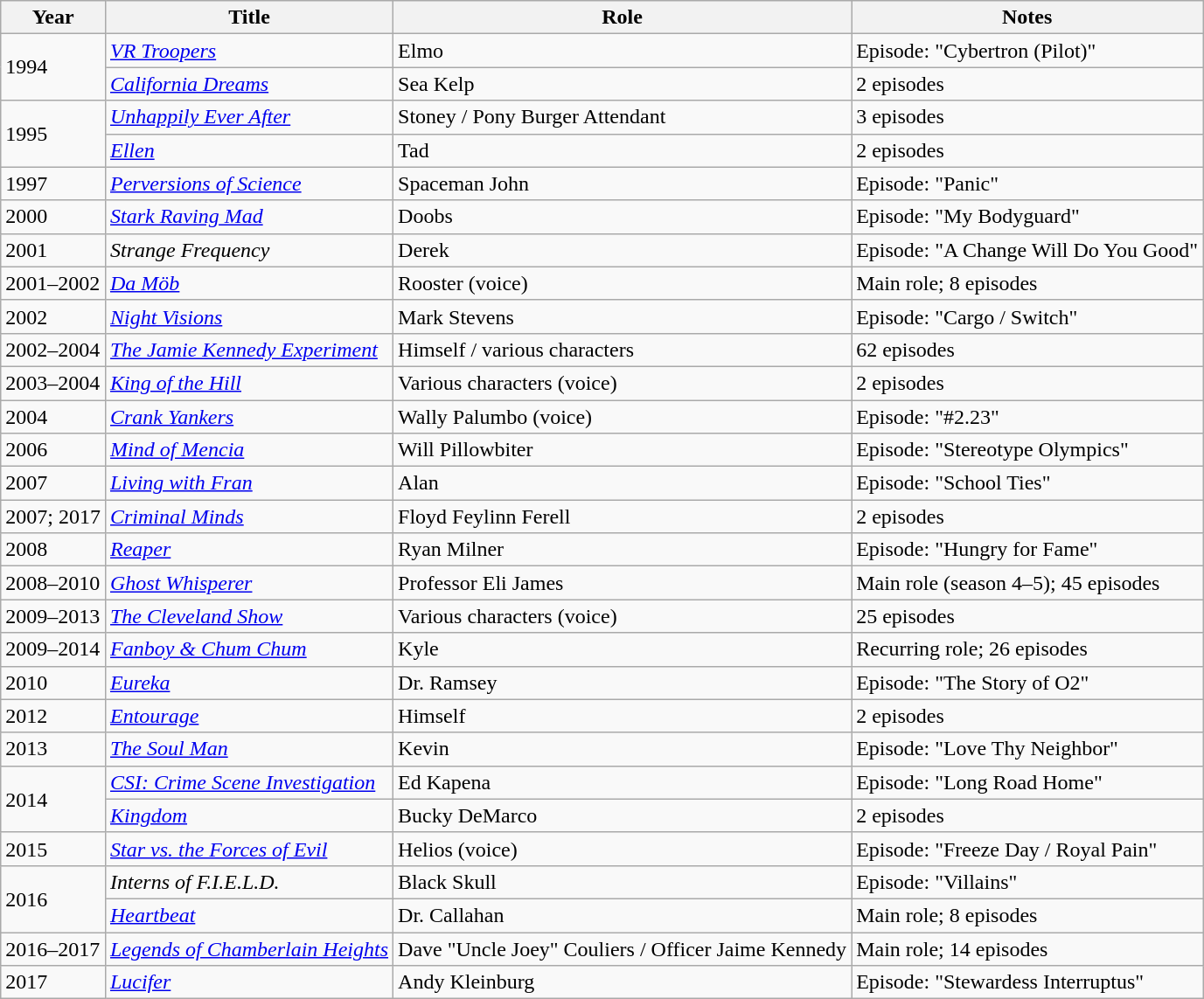<table class="wikitable sortable">
<tr>
<th>Year</th>
<th>Title</th>
<th>Role</th>
<th>Notes</th>
</tr>
<tr>
<td rowspan="2">1994</td>
<td><em><a href='#'>VR Troopers</a></em></td>
<td>Elmo</td>
<td>Episode: "Cybertron (Pilot)"</td>
</tr>
<tr>
<td><em><a href='#'>California Dreams</a></em></td>
<td>Sea Kelp</td>
<td>2 episodes</td>
</tr>
<tr>
<td rowspan="2">1995</td>
<td><em><a href='#'>Unhappily Ever After</a></em></td>
<td>Stoney / Pony Burger Attendant</td>
<td>3 episodes</td>
</tr>
<tr>
<td><em><a href='#'>Ellen</a></em></td>
<td>Tad</td>
<td>2 episodes</td>
</tr>
<tr>
<td>1997</td>
<td><em><a href='#'>Perversions of Science</a></em></td>
<td>Spaceman John</td>
<td>Episode: "Panic"</td>
</tr>
<tr>
<td>2000</td>
<td><em><a href='#'>Stark Raving Mad</a></em></td>
<td>Doobs</td>
<td>Episode: "My Bodyguard"</td>
</tr>
<tr>
<td>2001</td>
<td><em>Strange Frequency</em></td>
<td>Derek</td>
<td>Episode: "A Change Will Do You Good"</td>
</tr>
<tr>
<td>2001–2002</td>
<td><em><a href='#'>Da Möb</a></em></td>
<td>Rooster (voice)</td>
<td>Main role; 8 episodes</td>
</tr>
<tr>
<td>2002</td>
<td><em><a href='#'>Night Visions</a></em></td>
<td>Mark Stevens</td>
<td>Episode: "Cargo / Switch"</td>
</tr>
<tr>
<td>2002–2004</td>
<td><em><a href='#'>The Jamie Kennedy Experiment</a></em></td>
<td>Himself / various characters</td>
<td>62 episodes</td>
</tr>
<tr>
<td>2003–2004</td>
<td><em><a href='#'>King of the Hill</a></em></td>
<td>Various characters (voice)</td>
<td>2 episodes</td>
</tr>
<tr>
<td>2004</td>
<td><em><a href='#'>Crank Yankers</a></em></td>
<td>Wally Palumbo (voice)</td>
<td>Episode: "#2.23"</td>
</tr>
<tr>
<td>2006</td>
<td><em><a href='#'>Mind of Mencia</a></em></td>
<td>Will Pillowbiter</td>
<td>Episode: "Stereotype Olympics"</td>
</tr>
<tr>
<td>2007</td>
<td><em><a href='#'>Living with Fran</a></em></td>
<td>Alan</td>
<td>Episode: "School Ties"</td>
</tr>
<tr>
<td>2007; 2017</td>
<td><em><a href='#'>Criminal Minds</a></em></td>
<td>Floyd Feylinn Ferell</td>
<td>2 episodes</td>
</tr>
<tr>
<td>2008</td>
<td><em><a href='#'>Reaper</a></em></td>
<td>Ryan Milner</td>
<td>Episode: "Hungry for Fame"</td>
</tr>
<tr>
<td>2008–2010</td>
<td><em><a href='#'>Ghost Whisperer</a></em></td>
<td>Professor Eli James</td>
<td>Main role (season 4–5); 45 episodes</td>
</tr>
<tr>
<td>2009–2013</td>
<td><em><a href='#'>The Cleveland Show</a></em></td>
<td>Various characters (voice)</td>
<td>25 episodes</td>
</tr>
<tr>
<td>2009–2014</td>
<td><em><a href='#'>Fanboy & Chum Chum</a></em></td>
<td>Kyle</td>
<td>Recurring role; 26 episodes</td>
</tr>
<tr>
<td>2010</td>
<td><em><a href='#'>Eureka</a></em></td>
<td>Dr. Ramsey</td>
<td>Episode: "The Story of O2"</td>
</tr>
<tr>
<td>2012</td>
<td><em><a href='#'>Entourage</a></em></td>
<td>Himself</td>
<td>2 episodes</td>
</tr>
<tr>
<td>2013</td>
<td><em><a href='#'>The Soul Man</a></em></td>
<td>Kevin</td>
<td>Episode: "Love Thy Neighbor"</td>
</tr>
<tr>
<td rowspan="2">2014</td>
<td><em><a href='#'>CSI: Crime Scene Investigation</a></em></td>
<td>Ed Kapena</td>
<td>Episode: "Long Road Home"</td>
</tr>
<tr>
<td><em><a href='#'>Kingdom</a></em></td>
<td>Bucky DeMarco</td>
<td>2 episodes</td>
</tr>
<tr>
<td>2015</td>
<td><em><a href='#'>Star vs. the Forces of Evil</a></em></td>
<td>Helios (voice)</td>
<td>Episode: "Freeze Day / Royal Pain"</td>
</tr>
<tr>
<td rowspan="2">2016</td>
<td><em>Interns of F.I.E.L.D.</em></td>
<td>Black Skull</td>
<td>Episode: "Villains"</td>
</tr>
<tr>
<td><em><a href='#'>Heartbeat</a></em></td>
<td>Dr. Callahan</td>
<td>Main role; 8 episodes</td>
</tr>
<tr>
<td>2016–2017</td>
<td><em><a href='#'>Legends of Chamberlain Heights</a></em></td>
<td>Dave "Uncle Joey" Couliers / Officer Jaime Kennedy</td>
<td>Main role; 14 episodes</td>
</tr>
<tr>
<td>2017</td>
<td><em><a href='#'>Lucifer</a></em></td>
<td>Andy Kleinburg</td>
<td>Episode: "Stewardess Interruptus"</td>
</tr>
</table>
